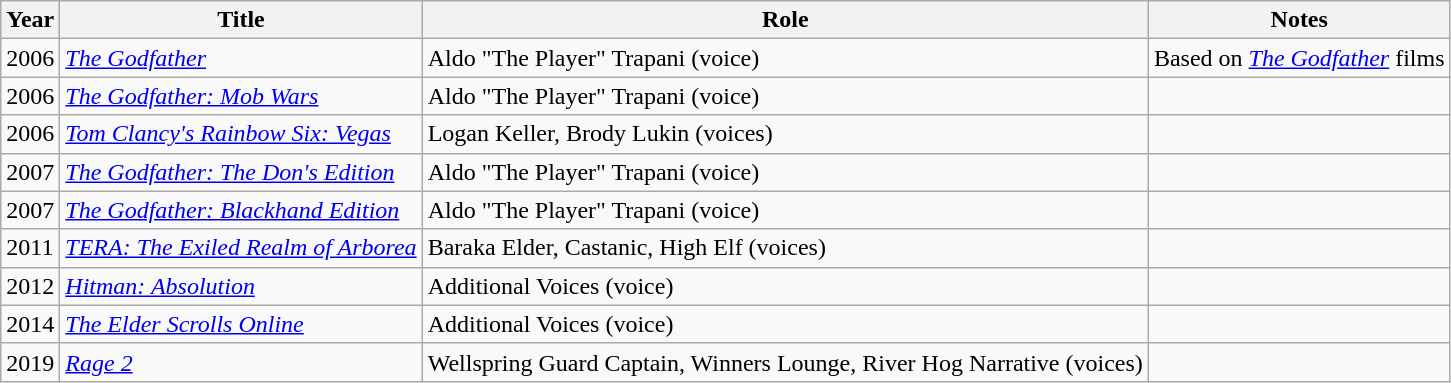<table class="wikitable sortable">
<tr>
<th>Year</th>
<th>Title</th>
<th>Role</th>
<th class="unsortable">Notes</th>
</tr>
<tr>
<td>2006</td>
<td data-sort-value="Godfather, The"><em><a href='#'>The Godfather</a></em></td>
<td>Aldo "The Player" Trapani (voice)</td>
<td>Based on <em><a href='#'>The Godfather</a></em> films</td>
</tr>
<tr>
<td>2006</td>
<td data-sort-value="Godfather: Mob Wars, The"><em><a href='#'>The Godfather: Mob Wars</a></em></td>
<td>Aldo "The Player" Trapani (voice)</td>
<td></td>
</tr>
<tr>
<td>2006</td>
<td><em><a href='#'>Tom Clancy's Rainbow Six: Vegas</a></em></td>
<td>Logan Keller, Brody Lukin (voices)</td>
<td></td>
</tr>
<tr>
<td>2007</td>
<td data-sort-value="Godfather: The Don's Edition, The"><em><a href='#'>The Godfather: The Don's Edition</a></em></td>
<td>Aldo "The Player" Trapani (voice)</td>
<td></td>
</tr>
<tr>
<td>2007</td>
<td data-sort-value="Godfather: Blackhand Edition, The"><em><a href='#'>The Godfather: Blackhand Edition</a></em></td>
<td>Aldo "The Player" Trapani (voice)</td>
<td></td>
</tr>
<tr>
<td>2011</td>
<td><em><a href='#'>TERA: The Exiled Realm of Arborea</a></em></td>
<td>Baraka Elder, Castanic, High Elf (voices)</td>
<td></td>
</tr>
<tr>
<td>2012</td>
<td><em><a href='#'>Hitman: Absolution</a></em></td>
<td>Additional Voices (voice)</td>
<td></td>
</tr>
<tr>
<td>2014</td>
<td data-sort-value="Elder Scrolls Online, The"><em><a href='#'>The Elder Scrolls Online</a></em></td>
<td>Additional Voices (voice)</td>
<td></td>
</tr>
<tr>
<td>2019</td>
<td><em><a href='#'>Rage 2</a></em></td>
<td>Wellspring Guard Captain, Winners Lounge, River Hog Narrative (voices)</td>
<td></td>
</tr>
</table>
